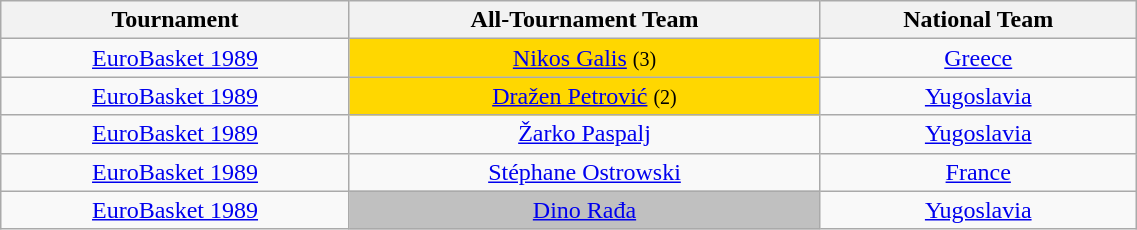<table class="wikitable sortable" style="text-align:center; width: 60%">
<tr>
<th>Tournament</th>
<th>All-Tournament Team</th>
<th>National Team</th>
</tr>
<tr>
<td><a href='#'>EuroBasket 1989</a></td>
<td bgcolor="#FFD700"> <a href='#'>Nikos Galis</a> <small>(3)</small></td>
<td> <a href='#'>Greece</a></td>
</tr>
<tr>
<td><a href='#'>EuroBasket 1989</a></td>
<td bgcolor="#FFD700"> <a href='#'>Dražen Petrović</a> <small>(2)</small></td>
<td> <a href='#'>Yugoslavia</a></td>
</tr>
<tr>
<td><a href='#'>EuroBasket 1989</a></td>
<td> <a href='#'>Žarko Paspalj</a></td>
<td> <a href='#'>Yugoslavia</a></td>
</tr>
<tr>
<td><a href='#'>EuroBasket 1989</a></td>
<td> <a href='#'>Stéphane Ostrowski</a></td>
<td> <a href='#'>France</a></td>
</tr>
<tr>
<td><a href='#'>EuroBasket 1989</a></td>
<td bgcolor="#C0C0C0"> <a href='#'>Dino Rađa</a></td>
<td> <a href='#'>Yugoslavia</a></td>
</tr>
</table>
